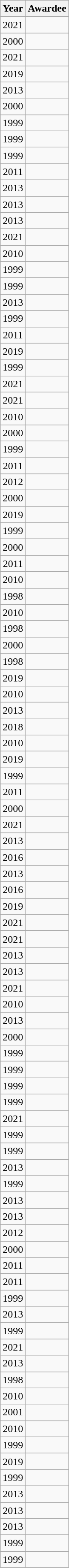<table class="sortable wikitable">
<tr>
<th>Year</th>
<th>Awardee</th>
</tr>
<tr>
<td align="center">2021</td>
<td></td>
</tr>
<tr>
<td align="center">2000</td>
<td></td>
</tr>
<tr>
<td align="center">2021</td>
<td></td>
</tr>
<tr>
<td align="center">2019</td>
<td></td>
</tr>
<tr>
<td align="center">2013</td>
<td></td>
</tr>
<tr>
<td align="center">2000</td>
<td></td>
</tr>
<tr>
<td align="center">1999</td>
<td></td>
</tr>
<tr>
<td align="center">1999</td>
<td></td>
</tr>
<tr>
<td align="center">1999</td>
<td></td>
</tr>
<tr>
<td align="center">2011</td>
<td></td>
</tr>
<tr>
<td align="center">2013</td>
<td></td>
</tr>
<tr>
<td align="center">2013</td>
<td></td>
</tr>
<tr>
<td align="center">2013</td>
<td></td>
</tr>
<tr>
<td align="center">2021</td>
<td></td>
</tr>
<tr>
<td align="center">2010</td>
<td></td>
</tr>
<tr>
<td align="center">1999</td>
<td></td>
</tr>
<tr>
<td align="center">1999</td>
<td></td>
</tr>
<tr>
<td align="center">2013</td>
<td></td>
</tr>
<tr>
<td align="center">1999</td>
<td></td>
</tr>
<tr>
<td align="center">2011</td>
<td></td>
</tr>
<tr>
<td align="center">2019</td>
<td></td>
</tr>
<tr>
<td align="center">1999</td>
<td></td>
</tr>
<tr>
<td align="center">2021</td>
<td></td>
</tr>
<tr>
<td align="center">2021</td>
<td></td>
</tr>
<tr>
<td align="center">2010</td>
<td></td>
</tr>
<tr>
<td align="center">2000</td>
<td></td>
</tr>
<tr>
<td align="center">1999</td>
<td></td>
</tr>
<tr>
<td align="center">2011</td>
<td></td>
</tr>
<tr>
<td align="center">2012</td>
<td></td>
</tr>
<tr>
<td align="center">2000</td>
<td></td>
</tr>
<tr>
<td align="center">2019</td>
<td></td>
</tr>
<tr>
<td align="center">1999</td>
<td></td>
</tr>
<tr>
<td align="center">2000</td>
<td></td>
</tr>
<tr>
<td align="center">2011</td>
<td></td>
</tr>
<tr>
<td align="center">2010</td>
<td></td>
</tr>
<tr>
<td align="center">1998</td>
<td></td>
</tr>
<tr>
<td align="center">2010</td>
<td></td>
</tr>
<tr>
<td align="center">1998</td>
<td></td>
</tr>
<tr>
<td align="center">2000</td>
<td></td>
</tr>
<tr>
<td align="center">1998</td>
<td></td>
</tr>
<tr>
<td align="center">2019</td>
<td></td>
</tr>
<tr>
<td align="center">2010</td>
<td></td>
</tr>
<tr>
<td align="center">2013</td>
<td></td>
</tr>
<tr>
<td align="center">2018</td>
<td></td>
</tr>
<tr>
<td align="center">2010</td>
<td></td>
</tr>
<tr>
<td align="center">2019</td>
<td></td>
</tr>
<tr>
<td align="center">1999</td>
<td></td>
</tr>
<tr>
<td align="center">2011</td>
<td></td>
</tr>
<tr>
<td align="center">2000</td>
<td></td>
</tr>
<tr>
<td align="center">2021</td>
<td></td>
</tr>
<tr>
<td align="center">2013</td>
<td></td>
</tr>
<tr>
<td align="center">2016</td>
<td></td>
</tr>
<tr>
<td align="center">2013</td>
<td></td>
</tr>
<tr>
<td align="center">2016</td>
<td></td>
</tr>
<tr>
<td align="center">2019</td>
<td></td>
</tr>
<tr>
<td align="center">2021</td>
<td></td>
</tr>
<tr>
<td align="center">2021</td>
<td></td>
</tr>
<tr>
<td align="center">2013</td>
<td></td>
</tr>
<tr>
<td align="center">2013</td>
<td></td>
</tr>
<tr>
<td align="center">2021</td>
<td></td>
</tr>
<tr>
<td align="center">2010</td>
<td></td>
</tr>
<tr>
<td align="center">2013</td>
<td></td>
</tr>
<tr>
<td align="center">2000</td>
<td></td>
</tr>
<tr>
<td align="center">1999</td>
<td></td>
</tr>
<tr>
<td align="center">1999</td>
<td></td>
</tr>
<tr>
<td align="center">1999</td>
<td></td>
</tr>
<tr>
<td align="center">1999</td>
<td></td>
</tr>
<tr>
<td align="center">2021</td>
<td></td>
</tr>
<tr>
<td align="center">1999</td>
<td></td>
</tr>
<tr>
<td align="center">1999</td>
<td></td>
</tr>
<tr>
<td align="center">2013</td>
<td></td>
</tr>
<tr>
<td align="center">1999</td>
<td></td>
</tr>
<tr>
<td align="center">2013</td>
<td></td>
</tr>
<tr>
<td align="center">2013</td>
<td></td>
</tr>
<tr>
<td align="center">2012</td>
<td></td>
</tr>
<tr>
<td align="center">2000</td>
<td></td>
</tr>
<tr>
<td align="center">2011</td>
<td></td>
</tr>
<tr>
<td align="center">2011</td>
<td></td>
</tr>
<tr>
<td align="center">1999</td>
<td></td>
</tr>
<tr>
<td align="center">2013</td>
<td></td>
</tr>
<tr>
<td align="center">1999</td>
<td></td>
</tr>
<tr>
<td align="center">2021</td>
<td></td>
</tr>
<tr>
<td align="center">2013</td>
<td></td>
</tr>
<tr>
<td align="center">1998</td>
<td></td>
</tr>
<tr>
<td align="center">2010</td>
<td></td>
</tr>
<tr>
<td align="center">2001</td>
<td></td>
</tr>
<tr>
<td align="center">2010</td>
<td></td>
</tr>
<tr>
<td align="center">1999</td>
<td></td>
</tr>
<tr>
<td align="center">2019</td>
<td></td>
</tr>
<tr>
<td align="center">1999</td>
<td></td>
</tr>
<tr>
<td align="center">2013</td>
<td></td>
</tr>
<tr>
<td align="center">2013</td>
<td></td>
</tr>
<tr>
<td align="center">2013</td>
<td></td>
</tr>
<tr>
<td align="center">1999</td>
<td></td>
</tr>
<tr>
<td align="center">1999</td>
<td></td>
</tr>
</table>
